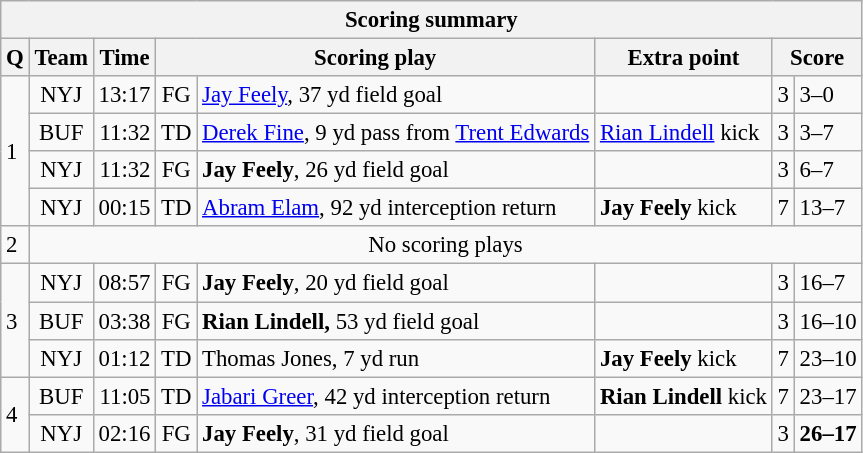<table class="wikitable" style="font-size: 95%;">
<tr>
<th colspan=8>Scoring summary</th>
</tr>
<tr>
<th>Q</th>
<th>Team</th>
<th>Time</th>
<th colspan=2>Scoring play</th>
<th>Extra point</th>
<th colspan=2>Score</th>
</tr>
<tr>
<td rowspan=4>1</td>
<td align=center>NYJ</td>
<td align=right>13:17</td>
<td align=center>FG</td>
<td><a href='#'>Jay Feely</a>, 37 yd field goal</td>
<td></td>
<td>3</td>
<td>3–0</td>
</tr>
<tr>
<td align=center>BUF</td>
<td align=right>11:32</td>
<td align=center>TD</td>
<td><a href='#'>Derek Fine</a>, 9 yd pass from <a href='#'>Trent Edwards</a></td>
<td><a href='#'>Rian Lindell</a> kick</td>
<td>3</td>
<td>3–7</td>
</tr>
<tr>
<td align=center>NYJ</td>
<td align=right>11:32</td>
<td align=center>FG</td>
<td><strong>Jay Feely</strong>, 26 yd field goal</td>
<td></td>
<td>3</td>
<td>6–7</td>
</tr>
<tr>
<td align=center>NYJ</td>
<td align=right>00:15</td>
<td align=center>TD</td>
<td><a href='#'>Abram Elam</a>, 92 yd interception return</td>
<td><strong>Jay Feely</strong> kick</td>
<td>7</td>
<td>13–7</td>
</tr>
<tr>
<td>2</td>
<td align=center colspan="7">No scoring plays</td>
</tr>
<tr>
<td rowspan=3>3</td>
<td align=center>NYJ</td>
<td align=right>08:57</td>
<td align=center>FG</td>
<td><strong>Jay Feely</strong>, 20 yd field goal</td>
<td></td>
<td>3</td>
<td>16–7</td>
</tr>
<tr>
<td align=center>BUF</td>
<td align=right>03:38</td>
<td align=center>FG</td>
<td><strong>Rian Lindell,</strong> 53 yd field goal</td>
<td></td>
<td>3</td>
<td>16–10</td>
</tr>
<tr>
<td align=center>NYJ</td>
<td align=right>01:12</td>
<td align=center>TD</td>
<td>Thomas Jones, 7 yd run</td>
<td><strong>Jay Feely</strong> kick</td>
<td>7</td>
<td>23–10</td>
</tr>
<tr>
<td rowspan=2>4</td>
<td align=center>BUF</td>
<td align=right>11:05</td>
<td align=center>TD</td>
<td><a href='#'>Jabari Greer</a>, 42 yd interception return</td>
<td><strong>Rian Lindell</strong> kick</td>
<td>7</td>
<td>23–17</td>
</tr>
<tr>
<td align=center>NYJ</td>
<td align=right>02:16</td>
<td align=center>FG</td>
<td><strong>Jay Feely</strong>, 31 yd field goal</td>
<td></td>
<td>3</td>
<td><strong>26–17</strong></td>
</tr>
</table>
